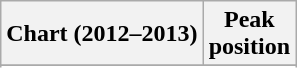<table class="wikitable sortable">
<tr>
<th align="left">Chart (2012–2013)</th>
<th align="center">Peak<br>position</th>
</tr>
<tr>
</tr>
<tr>
</tr>
<tr>
</tr>
<tr>
</tr>
</table>
